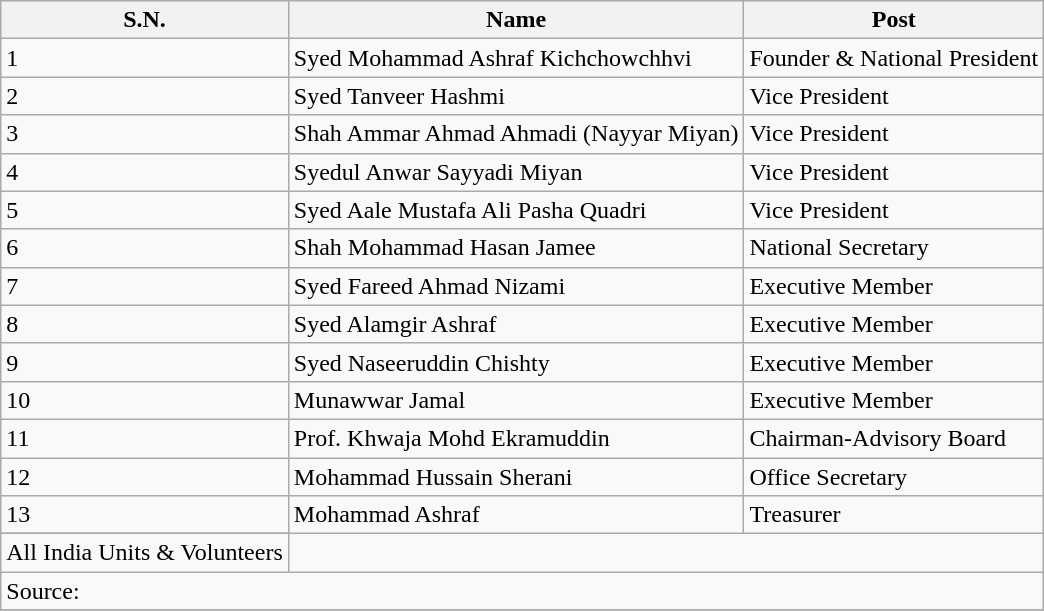<table class="wikitable">
<tr>
<th>S.N.</th>
<th>Name</th>
<th>Post</th>
</tr>
<tr>
<td>1</td>
<td>Syed Mohammad Ashraf Kichchowchhvi</td>
<td>Founder & National President</td>
</tr>
<tr>
<td>2</td>
<td>Syed Tanveer Hashmi</td>
<td>Vice President</td>
</tr>
<tr>
<td>3</td>
<td>Shah Ammar Ahmad Ahmadi (Nayyar Miyan)</td>
<td>Vice President</td>
</tr>
<tr>
<td>4</td>
<td>Syedul Anwar Sayyadi Miyan</td>
<td>Vice President</td>
</tr>
<tr>
<td>5</td>
<td>Syed Aale Mustafa Ali Pasha Quadri</td>
<td>Vice President</td>
</tr>
<tr>
<td>6</td>
<td>Shah Mohammad Hasan Jamee</td>
<td>National Secretary</td>
</tr>
<tr>
<td>7</td>
<td>Syed Fareed Ahmad Nizami</td>
<td>Executive Member</td>
</tr>
<tr>
<td>8</td>
<td>Syed Alamgir Ashraf</td>
<td>Executive Member</td>
</tr>
<tr>
<td>9</td>
<td>Syed Naseeruddin Chishty</td>
<td>Executive Member</td>
</tr>
<tr>
<td>10</td>
<td>Munawwar Jamal</td>
<td>Executive Member</td>
</tr>
<tr>
<td>11</td>
<td>Prof. Khwaja Mohd Ekramuddin</td>
<td>Chairman-Advisory Board</td>
</tr>
<tr>
<td>12</td>
<td>Mohammad Hussain Sherani</td>
<td>Office Secretary</td>
</tr>
<tr>
<td>13</td>
<td>Mohammad Ashraf</td>
<td>Treasurer</td>
</tr>
<tr>
</tr>
<tr>
<td>All India Units & Volunteers</td>
</tr>
<tr>
<td colspan="3">Source:</td>
</tr>
<tr>
</tr>
</table>
